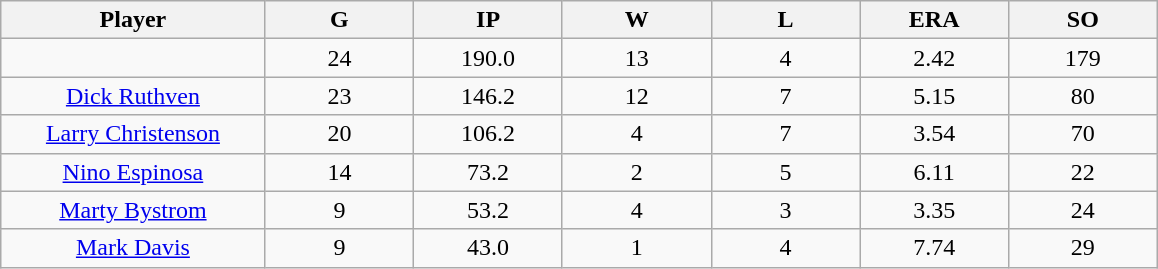<table class="wikitable sortable">
<tr>
<th bgcolor="#DDDDFF" width="16%">Player</th>
<th bgcolor="#DDDDFF" width="9%">G</th>
<th bgcolor="#DDDDFF" width="9%">IP</th>
<th bgcolor="#DDDDFF" width="9%">W</th>
<th bgcolor="#DDDDFF" width="9%">L</th>
<th bgcolor="#DDDDFF" width="9%">ERA</th>
<th bgcolor="#DDDDFF" width="9%">SO</th>
</tr>
<tr align="center">
<td></td>
<td>24</td>
<td>190.0</td>
<td>13</td>
<td>4</td>
<td>2.42</td>
<td>179</td>
</tr>
<tr align="center">
<td><a href='#'>Dick Ruthven</a></td>
<td>23</td>
<td>146.2</td>
<td>12</td>
<td>7</td>
<td>5.15</td>
<td>80</td>
</tr>
<tr align=center>
<td><a href='#'>Larry Christenson</a></td>
<td>20</td>
<td>106.2</td>
<td>4</td>
<td>7</td>
<td>3.54</td>
<td>70</td>
</tr>
<tr align=center>
<td><a href='#'>Nino Espinosa</a></td>
<td>14</td>
<td>73.2</td>
<td>2</td>
<td>5</td>
<td>6.11</td>
<td>22</td>
</tr>
<tr align=center>
<td><a href='#'>Marty Bystrom</a></td>
<td>9</td>
<td>53.2</td>
<td>4</td>
<td>3</td>
<td>3.35</td>
<td>24</td>
</tr>
<tr align=center>
<td><a href='#'>Mark Davis</a></td>
<td>9</td>
<td>43.0</td>
<td>1</td>
<td>4</td>
<td>7.74</td>
<td>29</td>
</tr>
</table>
